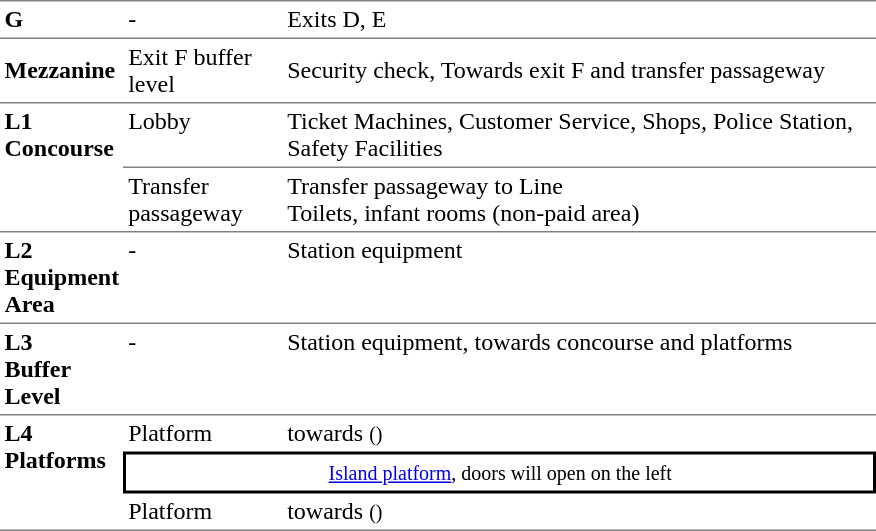<table table border=0 cellspacing=0 cellpadding=3>
<tr>
<td style="border-top:solid 1px gray;" width=50 valign=top><strong>G</strong></td>
<td style="border-top:solid 1px gray;" width=100 valign=top>-</td>
<td style="border-top:solid 1px gray;" width=390 valign=top>Exits D, E</td>
</tr>
<tr>
<td style="border-top:solid 1px gray;"><strong>Mezzanine</strong></td>
<td style="border-top:solid 1px gray;">Exit F buffer level</td>
<td style="border-top:solid 1px gray;">Security check, Towards exit F and transfer passageway</td>
</tr>
<tr>
<td style="border-bottom:solid 1px gray; border-top:solid 1px gray;" valign=top rowspan=2><strong>L1<br>Concourse</strong></td>
<td style="border-bottom:solid 1px gray; border-top:solid 1px gray;" valign=top>Lobby</td>
<td style="border-bottom:solid 1px gray; border-top:solid 1px gray;" valign=top>Ticket Machines, Customer Service, Shops, Police Station, Safety Facilities</td>
</tr>
<tr>
<td style="border-bottom:solid 1px gray;">Transfer passageway</td>
<td style="border-bottom:solid 1px gray;">Transfer passageway to Line <br>Toilets, infant rooms (non-paid area)</td>
</tr>
<tr>
<td style="border-bottom:solid 1px gray;" valign=top><strong>L2<br>Equipment Area</strong></td>
<td style="border-bottom:solid 1px gray;" valign=top>-</td>
<td style="border-bottom:solid 1px gray;" valign=top>Station equipment</td>
</tr>
<tr>
<td style="border-bottom:solid 1px gray;" valign=top><strong>L3<br>Buffer Level</strong></td>
<td style="border-bottom:solid 1px gray;" valign=top>-</td>
<td style="border-bottom:solid 1px gray;" valign=top>Station equipment, towards concourse and platforms</td>
</tr>
<tr>
<td style="border-bottom:solid 1px gray;" rowspan=4 valign=top><strong>L4<br>Platforms</strong></td>
<td>Platform </td>
<td>  towards  <small>()</small></td>
</tr>
<tr>
<td style="border-right:solid 2px black;border-left:solid 2px black;border-top:solid 2px black;border-bottom:solid 2px black;text-align:center;" colspan=2><small><a href='#'>Island platform</a>, doors will open on the left</small></td>
</tr>
<tr>
<td style="border-bottom:solid 1px gray;">Platform </td>
<td style="border-bottom:solid 1px gray;"> towards  <small>()</small> </td>
</tr>
</table>
